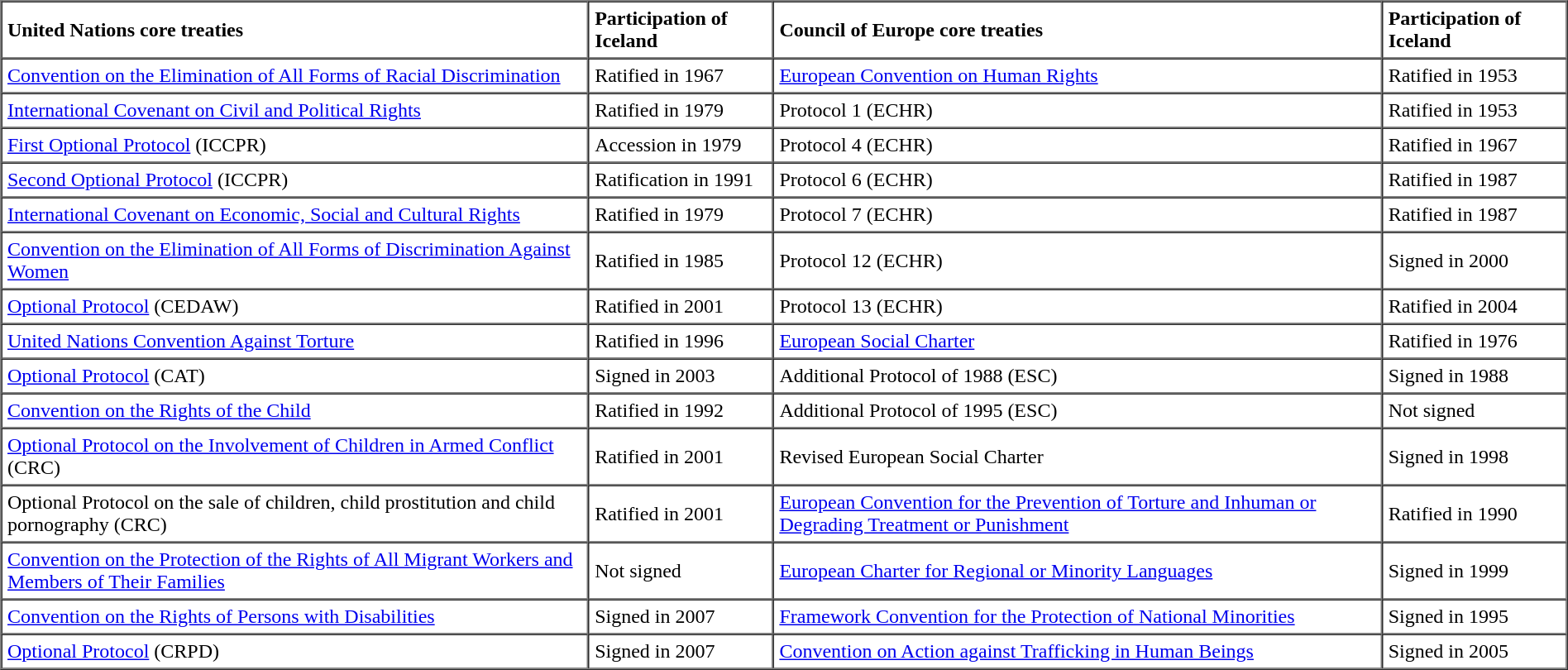<table border=1 cellpadding=4 cellspacing=0>
<tr>
<td><strong>United Nations core treaties</strong></td>
<td><strong>Participation of Iceland</strong></td>
<td><strong>Council of Europe core treaties</strong></td>
<td><strong>Participation of Iceland</strong></td>
</tr>
<tr>
<td><a href='#'>Convention on the Elimination of All Forms of Racial Discrimination</a></td>
<td>Ratified in 1967</td>
<td><a href='#'>European Convention on Human Rights</a></td>
<td>Ratified in 1953</td>
</tr>
<tr>
<td><a href='#'>International Covenant on Civil and Political Rights</a></td>
<td>Ratified in 1979</td>
<td>Protocol 1 (ECHR)</td>
<td>Ratified in 1953</td>
</tr>
<tr>
<td><a href='#'>First Optional Protocol</a> (ICCPR)</td>
<td>Accession in 1979</td>
<td>Protocol 4 (ECHR)</td>
<td>Ratified in 1967</td>
</tr>
<tr>
<td><a href='#'>Second Optional Protocol</a> (ICCPR)</td>
<td>Ratification in 1991</td>
<td>Protocol 6 (ECHR)</td>
<td>Ratified in 1987</td>
</tr>
<tr>
<td><a href='#'>International Covenant on Economic, Social and Cultural Rights</a></td>
<td>Ratified in 1979</td>
<td>Protocol 7 (ECHR)</td>
<td>Ratified in 1987</td>
</tr>
<tr>
<td><a href='#'>Convention on the Elimination of All Forms of Discrimination Against Women</a></td>
<td>Ratified in 1985</td>
<td>Protocol 12 (ECHR)</td>
<td>Signed in 2000</td>
</tr>
<tr>
<td><a href='#'>Optional Protocol</a> (CEDAW)</td>
<td>Ratified in 2001</td>
<td>Protocol 13 (ECHR)</td>
<td>Ratified in 2004</td>
</tr>
<tr>
<td><a href='#'>United Nations Convention Against Torture</a></td>
<td>Ratified in 1996</td>
<td><a href='#'>European Social Charter</a></td>
<td>Ratified in 1976</td>
</tr>
<tr>
<td><a href='#'>Optional Protocol</a> (CAT)</td>
<td>Signed in 2003</td>
<td>Additional Protocol of 1988 (ESC)</td>
<td>Signed in 1988</td>
</tr>
<tr>
<td><a href='#'>Convention on the Rights of the Child</a></td>
<td>Ratified in 1992</td>
<td>Additional Protocol of 1995 (ESC)</td>
<td>Not signed</td>
</tr>
<tr>
<td><a href='#'>Optional Protocol on the Involvement of Children in Armed Conflict</a> (CRC)</td>
<td>Ratified in 2001</td>
<td>Revised European Social Charter</td>
<td>Signed in 1998</td>
</tr>
<tr>
<td>Optional Protocol on the sale of children, child prostitution and child pornography (CRC)</td>
<td>Ratified in 2001</td>
<td><a href='#'>European Convention for the Prevention of Torture and Inhuman or Degrading Treatment or Punishment</a></td>
<td>Ratified in 1990</td>
</tr>
<tr>
<td><a href='#'>Convention on the Protection of the Rights of All Migrant Workers and Members of Their Families</a></td>
<td>Not signed</td>
<td><a href='#'>European Charter for Regional or Minority Languages</a></td>
<td>Signed in 1999</td>
</tr>
<tr>
<td><a href='#'>Convention on the Rights of Persons with Disabilities</a></td>
<td>Signed in 2007</td>
<td><a href='#'>Framework Convention for the Protection of National Minorities</a></td>
<td>Signed in 1995</td>
</tr>
<tr>
<td><a href='#'>Optional Protocol</a> (CRPD)</td>
<td>Signed in 2007</td>
<td><a href='#'>Convention on Action against Trafficking in Human Beings</a></td>
<td>Signed in 2005</td>
</tr>
</table>
